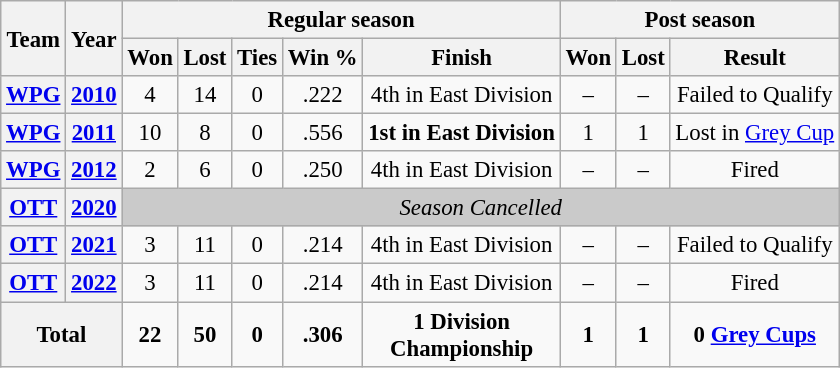<table class="wikitable" style="font-size: 95%; text-align:center;">
<tr>
<th rowspan="2">Team</th>
<th rowspan="2">Year</th>
<th colspan="5">Regular season</th>
<th colspan="4">Post season</th>
</tr>
<tr>
<th>Won</th>
<th>Lost</th>
<th>Ties</th>
<th>Win %</th>
<th>Finish</th>
<th>Won</th>
<th>Lost</th>
<th>Result</th>
</tr>
<tr>
<th><a href='#'>WPG</a></th>
<th><a href='#'>2010</a></th>
<td>4</td>
<td>14</td>
<td>0</td>
<td>.222</td>
<td>4th in East Division</td>
<td>–</td>
<td>–</td>
<td>Failed to Qualify</td>
</tr>
<tr>
<th><a href='#'>WPG</a></th>
<th><a href='#'>2011</a></th>
<td>10</td>
<td>8</td>
<td>0</td>
<td>.556</td>
<td><strong>1st in East Division</strong></td>
<td>1</td>
<td>1</td>
<td>Lost in <a href='#'>Grey Cup</a></td>
</tr>
<tr>
<th><a href='#'>WPG</a></th>
<th><a href='#'>2012</a></th>
<td>2</td>
<td>6</td>
<td>0</td>
<td>.250</td>
<td>4th in East Division</td>
<td>–</td>
<td>–</td>
<td>Fired</td>
</tr>
<tr ! style="background:#CACACA;">
<th><a href='#'>OTT</a></th>
<th><a href='#'>2020</a></th>
<td align="center" colSpan="8"><em>Season Cancelled</em></td>
</tr>
<tr>
<th><a href='#'>OTT</a></th>
<th><a href='#'>2021</a></th>
<td>3</td>
<td>11</td>
<td>0</td>
<td>.214</td>
<td>4th in East Division</td>
<td>–</td>
<td>–</td>
<td>Failed to Qualify</td>
</tr>
<tr>
<th><a href='#'>OTT</a></th>
<th><a href='#'>2022</a></th>
<td>3</td>
<td>11</td>
<td>0</td>
<td>.214</td>
<td>4th in East Division</td>
<td>–</td>
<td>–</td>
<td>Fired</td>
</tr>
<tr>
<th colspan="2"><strong>Total</strong></th>
<td><strong>22</strong></td>
<td><strong>50</strong></td>
<td><strong>0</strong></td>
<td><strong>.306</strong></td>
<td><strong>1 Division<br>Championship</strong></td>
<td><strong>1</strong></td>
<td><strong>1</strong></td>
<td><strong>0 <a href='#'>Grey Cups</a></strong></td>
</tr>
</table>
